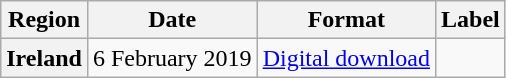<table class="wikitable plainrowheaders">
<tr>
<th scope="col">Region</th>
<th scope="col">Date</th>
<th scope="col">Format</th>
<th scope="col">Label</th>
</tr>
<tr>
<th scope="row">Ireland</th>
<td>6 February 2019</td>
<td><a href='#'>Digital download</a></td>
<td></td>
</tr>
</table>
